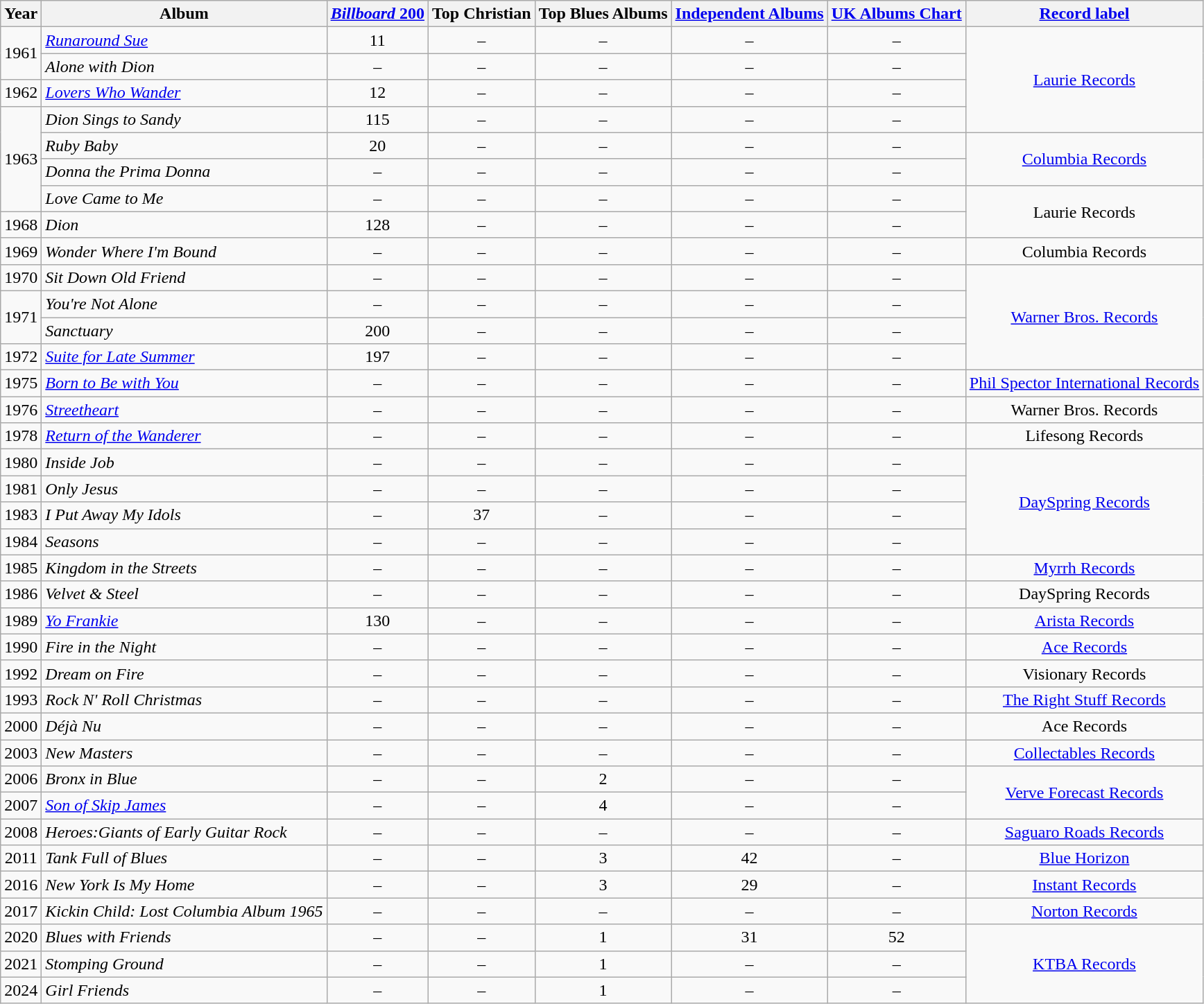<table class="wikitable" style=text-align:center;>
<tr>
<th>Year</th>
<th>Album</th>
<th><a href='#'><em>Billboard</em> 200</a></th>
<th>Top Christian</th>
<th>Top Blues Albums</th>
<th><a href='#'>Independent Albums</a></th>
<th><a href='#'>UK Albums Chart</a></th>
<th><a href='#'>Record label</a></th>
</tr>
<tr>
<td rowspan="2">1961</td>
<td align=left><em><a href='#'>Runaround Sue</a></em></td>
<td>11</td>
<td>–</td>
<td>–</td>
<td>–</td>
<td>–</td>
<td rowspan="4"><a href='#'>Laurie Records</a></td>
</tr>
<tr>
<td align=left><em>Alone with Dion</em></td>
<td>–</td>
<td>–</td>
<td>–</td>
<td>–</td>
<td>–</td>
</tr>
<tr>
<td>1962</td>
<td align=left><em><a href='#'>Lovers Who Wander</a></em></td>
<td>12</td>
<td>–</td>
<td>–</td>
<td>–</td>
<td>–</td>
</tr>
<tr>
<td rowspan="4">1963</td>
<td align=left><em>Dion Sings to Sandy</em></td>
<td>115</td>
<td>–</td>
<td>–</td>
<td>–</td>
<td>–</td>
</tr>
<tr>
<td align=left><em>Ruby Baby</em></td>
<td>20</td>
<td>–</td>
<td>–</td>
<td>–</td>
<td>–</td>
<td rowspan="2"><a href='#'>Columbia Records</a></td>
</tr>
<tr>
<td align=left><em>Donna the Prima Donna</em></td>
<td>–</td>
<td>–</td>
<td>–</td>
<td>–</td>
<td>–</td>
</tr>
<tr>
<td align=left><em>Love Came to Me</em></td>
<td>–</td>
<td>–</td>
<td>–</td>
<td>–</td>
<td>–</td>
<td rowspan="2">Laurie Records</td>
</tr>
<tr>
<td>1968</td>
<td align=left><em>Dion</em></td>
<td>128</td>
<td>–</td>
<td>–</td>
<td>–</td>
<td>–</td>
</tr>
<tr>
<td>1969</td>
<td align=left><em>Wonder Where I'm Bound</em></td>
<td>–</td>
<td>–</td>
<td>–</td>
<td>–</td>
<td>–</td>
<td>Columbia Records</td>
</tr>
<tr>
<td>1970</td>
<td align=left><em>Sit Down Old Friend</em></td>
<td>–</td>
<td>–</td>
<td>–</td>
<td>–</td>
<td>–</td>
<td rowspan="4"><a href='#'>Warner Bros. Records</a></td>
</tr>
<tr>
<td rowspan="2">1971</td>
<td align=left><em>You're Not Alone</em></td>
<td>–</td>
<td>–</td>
<td>–</td>
<td>–</td>
<td>–</td>
</tr>
<tr>
<td align=left><em>Sanctuary</em></td>
<td>200</td>
<td>–</td>
<td>–</td>
<td>–</td>
<td>–</td>
</tr>
<tr>
<td>1972</td>
<td align=left><em><a href='#'>Suite for Late Summer</a></em></td>
<td>197</td>
<td>–</td>
<td>–</td>
<td>–</td>
<td>–</td>
</tr>
<tr>
<td>1975</td>
<td align=left><em><a href='#'>Born to Be with You</a></em></td>
<td>–</td>
<td>–</td>
<td>–</td>
<td>–</td>
<td>–</td>
<td><a href='#'>Phil Spector International Records</a></td>
</tr>
<tr>
<td>1976</td>
<td align=left><em><a href='#'>Streetheart</a></em></td>
<td>–</td>
<td>–</td>
<td>–</td>
<td>–</td>
<td>–</td>
<td>Warner Bros. Records</td>
</tr>
<tr>
<td>1978</td>
<td align=left><em><a href='#'>Return of the Wanderer</a></em></td>
<td>–</td>
<td>–</td>
<td>–</td>
<td>–</td>
<td>–</td>
<td>Lifesong Records</td>
</tr>
<tr>
<td>1980</td>
<td align=left><em>Inside Job</em></td>
<td>–</td>
<td>–</td>
<td>–</td>
<td>–</td>
<td>–</td>
<td rowspan="4"><a href='#'>DaySpring Records</a></td>
</tr>
<tr>
<td>1981</td>
<td align=left><em>Only Jesus</em></td>
<td>–</td>
<td>–</td>
<td>–</td>
<td>–</td>
<td>–</td>
</tr>
<tr>
<td>1983</td>
<td align=left><em>I Put Away My Idols</em></td>
<td>–</td>
<td>37</td>
<td>–</td>
<td>–</td>
<td>–</td>
</tr>
<tr>
<td>1984</td>
<td align=left><em>Seasons</em></td>
<td>–</td>
<td>–</td>
<td>–</td>
<td>–</td>
<td>–</td>
</tr>
<tr>
<td>1985</td>
<td align=left><em>Kingdom in the Streets</em></td>
<td>–</td>
<td>–</td>
<td>–</td>
<td>–</td>
<td>–</td>
<td><a href='#'>Myrrh Records</a></td>
</tr>
<tr>
<td>1986</td>
<td align=left><em>Velvet & Steel</em></td>
<td>–</td>
<td>–</td>
<td>–</td>
<td>–</td>
<td>–</td>
<td>DaySpring Records</td>
</tr>
<tr>
<td>1989</td>
<td align=left><em><a href='#'>Yo Frankie</a></em></td>
<td>130</td>
<td>–</td>
<td>–</td>
<td>–</td>
<td>–</td>
<td><a href='#'>Arista Records</a></td>
</tr>
<tr>
<td>1990</td>
<td align=left><em>Fire in the Night</em></td>
<td>–</td>
<td>–</td>
<td>–</td>
<td>–</td>
<td>–</td>
<td><a href='#'>Ace Records</a></td>
</tr>
<tr>
<td>1992</td>
<td align=left><em>Dream on Fire</em></td>
<td>–</td>
<td>–</td>
<td>–</td>
<td>–</td>
<td>–</td>
<td>Visionary Records</td>
</tr>
<tr>
<td>1993</td>
<td align=left><em>Rock N' Roll Christmas</em></td>
<td>–</td>
<td>–</td>
<td>–</td>
<td>–</td>
<td>–</td>
<td><a href='#'>The Right Stuff Records</a></td>
</tr>
<tr>
<td>2000</td>
<td align=left><em>Déjà Nu</em></td>
<td>–</td>
<td>–</td>
<td>–</td>
<td>–</td>
<td>–</td>
<td>Ace Records</td>
</tr>
<tr>
<td>2003</td>
<td align=left><em>New Masters</em></td>
<td>–</td>
<td>–</td>
<td>–</td>
<td>–</td>
<td>–</td>
<td><a href='#'>Collectables Records</a></td>
</tr>
<tr>
<td>2006</td>
<td align=left><em>Bronx in Blue</em></td>
<td>–</td>
<td>–</td>
<td>2</td>
<td>–</td>
<td>–</td>
<td rowspan="2"><a href='#'>Verve Forecast Records</a></td>
</tr>
<tr>
<td>2007</td>
<td align=left><em><a href='#'>Son of Skip James</a></em></td>
<td>–</td>
<td>–</td>
<td>4</td>
<td>–</td>
<td>–</td>
</tr>
<tr>
<td>2008</td>
<td align=left><em>Heroes:Giants of Early Guitar Rock</em></td>
<td>–</td>
<td>–</td>
<td>–</td>
<td>–</td>
<td>–</td>
<td><a href='#'>Saguaro Roads Records</a></td>
</tr>
<tr>
<td>2011</td>
<td align=left><em>Tank Full of Blues</em></td>
<td>–</td>
<td>–</td>
<td>3</td>
<td>42</td>
<td>–</td>
<td><a href='#'>Blue Horizon</a></td>
</tr>
<tr>
<td>2016</td>
<td align=left><em>New York Is My Home</em></td>
<td>–</td>
<td>–</td>
<td>3</td>
<td>29</td>
<td>–</td>
<td><a href='#'>Instant Records</a></td>
</tr>
<tr>
<td>2017</td>
<td align=left><em>Kickin Child: Lost Columbia Album 1965</em></td>
<td>–</td>
<td>–</td>
<td>–</td>
<td>–</td>
<td>–</td>
<td><a href='#'>Norton Records</a></td>
</tr>
<tr>
<td>2020</td>
<td align=left><em>Blues with Friends</em></td>
<td>–</td>
<td>–</td>
<td>1</td>
<td>31</td>
<td>52</td>
<td rowspan="3"><a href='#'>KTBA Records</a></td>
</tr>
<tr>
<td>2021</td>
<td align=left><em>Stomping Ground</em></td>
<td>–</td>
<td>–</td>
<td>1</td>
<td>–</td>
<td>–</td>
</tr>
<tr>
<td>2024</td>
<td align=left><em>Girl Friends</em></td>
<td>–</td>
<td>–</td>
<td>1</td>
<td>–</td>
<td>–</td>
</tr>
</table>
